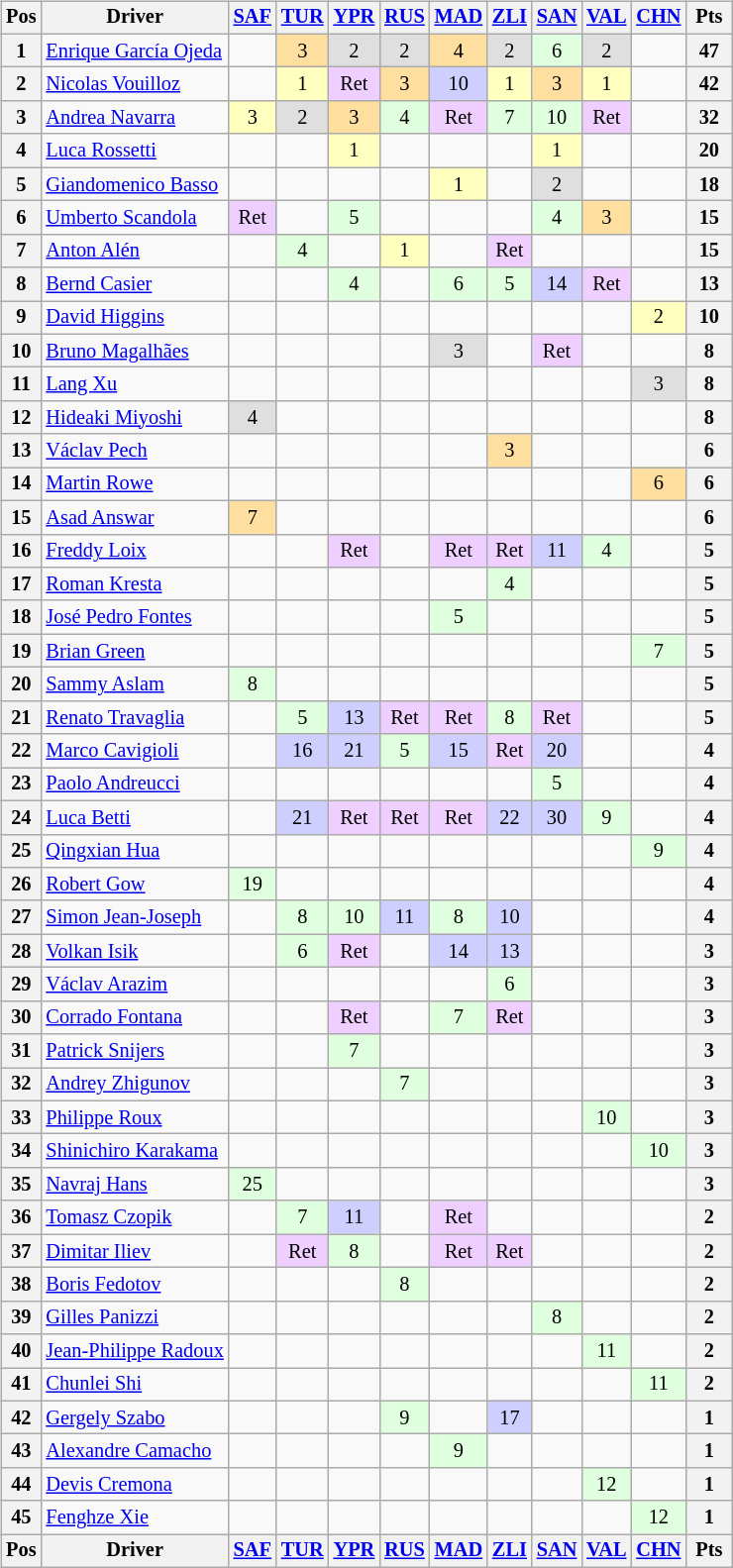<table>
<tr>
<td><br><table class="wikitable" style="font-size: 85%; text-align: center;">
<tr valign="top">
<th valign="middle">Pos</th>
<th valign="middle">Driver</th>
<th><a href='#'>SAF</a><br></th>
<th><a href='#'>TUR</a><br></th>
<th><a href='#'>YPR</a><br></th>
<th><a href='#'>RUS</a><br></th>
<th><a href='#'>MAD</a><br></th>
<th><a href='#'>ZLI</a><br></th>
<th><a href='#'>SAN</a><br></th>
<th><a href='#'>VAL</a><br></th>
<th><a href='#'>CHN</a><br></th>
<th valign="middle"> Pts </th>
</tr>
<tr>
<th>1</th>
<td align=left> <a href='#'>Enrique García Ojeda</a></td>
<td></td>
<td style="background:#ffdf9f;">3</td>
<td style="background:#dfdfdf;">2</td>
<td style="background:#dfdfdf;">2</td>
<td style="background:#ffdf9f;">4</td>
<td style="background:#dfdfdf;">2</td>
<td style="background:#dfffdf;">6</td>
<td style="background:#dfdfdf;">2</td>
<td></td>
<th>47</th>
</tr>
<tr>
<th>2</th>
<td align=left> <a href='#'>Nicolas Vouilloz</a></td>
<td></td>
<td style="background:#ffffbf;">1</td>
<td style="background:#efcfff;">Ret</td>
<td style="background:#ffdf9f;">3</td>
<td style="background:#cfcfff;">10</td>
<td style="background:#ffffbf;">1</td>
<td style="background:#ffdf9f;">3</td>
<td style="background:#ffffbf;">1</td>
<td></td>
<th>42</th>
</tr>
<tr>
<th>3</th>
<td align=left> <a href='#'>Andrea Navarra</a></td>
<td style="background:#ffffbf;">3</td>
<td style="background:#dfdfdf;">2</td>
<td style="background:#ffdf9f;">3</td>
<td style="background:#dfffdf;">4</td>
<td style="background:#efcfff;">Ret</td>
<td style="background:#dfffdf;">7</td>
<td style="background:#dfffdf;">10</td>
<td style="background:#efcfff;">Ret</td>
<td></td>
<th>32</th>
</tr>
<tr>
<th>4</th>
<td align=left> <a href='#'>Luca Rossetti</a></td>
<td></td>
<td></td>
<td style="background:#ffffbf;">1</td>
<td></td>
<td></td>
<td></td>
<td style="background:#ffffbf;">1</td>
<td></td>
<td></td>
<th>20</th>
</tr>
<tr>
<th>5</th>
<td align=left> <a href='#'>Giandomenico Basso</a></td>
<td></td>
<td></td>
<td></td>
<td></td>
<td style="background:#ffffbf;">1</td>
<td></td>
<td style="background:#dfdfdf;">2</td>
<td></td>
<td></td>
<th>18</th>
</tr>
<tr>
<th>6</th>
<td align=left> <a href='#'>Umberto Scandola</a></td>
<td style="background:#efcfff;">Ret</td>
<td></td>
<td style="background:#dfffdf;">5</td>
<td></td>
<td></td>
<td></td>
<td style="background:#dfffdf;">4</td>
<td style="background:#ffdf9f;">3</td>
<td></td>
<th>15</th>
</tr>
<tr>
<th>7</th>
<td align=left> <a href='#'>Anton Alén</a></td>
<td></td>
<td style="background:#dfffdf;">4</td>
<td></td>
<td style="background:#ffffbf;">1</td>
<td></td>
<td style="background:#efcfff;">Ret</td>
<td></td>
<td></td>
<td></td>
<th>15</th>
</tr>
<tr>
<th>8</th>
<td align=left> <a href='#'>Bernd Casier</a></td>
<td></td>
<td></td>
<td style="background:#dfffdf;">4</td>
<td></td>
<td style="background:#dfffdf;">6</td>
<td style="background:#dfffdf;">5</td>
<td style="background:#cfcfff;">14</td>
<td style="background:#efcfff;">Ret</td>
<td></td>
<th>13</th>
</tr>
<tr>
<th>9</th>
<td align=left> <a href='#'>David Higgins</a></td>
<td></td>
<td></td>
<td></td>
<td></td>
<td></td>
<td></td>
<td></td>
<td></td>
<td style="background:#ffffbf;">2</td>
<th>10</th>
</tr>
<tr>
<th>10</th>
<td align=left> <a href='#'>Bruno Magalhães</a></td>
<td></td>
<td></td>
<td></td>
<td></td>
<td style="background:#dfdfdf;">3</td>
<td></td>
<td style="background:#efcfff;">Ret</td>
<td></td>
<td></td>
<th>8</th>
</tr>
<tr>
<th>11</th>
<td align=left> <a href='#'>Lang Xu</a></td>
<td></td>
<td></td>
<td></td>
<td></td>
<td></td>
<td></td>
<td></td>
<td></td>
<td style="background:#dfdfdf;">3</td>
<th>8</th>
</tr>
<tr>
<th>12</th>
<td align=left> <a href='#'>Hideaki Miyoshi</a></td>
<td style="background:#dfdfdf;">4</td>
<td></td>
<td></td>
<td></td>
<td></td>
<td></td>
<td></td>
<td></td>
<td></td>
<th>8</th>
</tr>
<tr>
<th>13</th>
<td align=left> <a href='#'>Václav Pech</a></td>
<td></td>
<td></td>
<td></td>
<td></td>
<td></td>
<td style="background:#ffdf9f;">3</td>
<td></td>
<td></td>
<td></td>
<th>6</th>
</tr>
<tr>
<th>14</th>
<td align=left> <a href='#'>Martin Rowe</a></td>
<td></td>
<td></td>
<td></td>
<td></td>
<td></td>
<td></td>
<td></td>
<td></td>
<td style="background:#ffdf9f;">6</td>
<th>6</th>
</tr>
<tr>
<th>15</th>
<td align=left> <a href='#'>Asad Answar</a></td>
<td style="background:#ffdf9f;">7</td>
<td></td>
<td></td>
<td></td>
<td></td>
<td></td>
<td></td>
<td></td>
<td></td>
<th>6</th>
</tr>
<tr>
<th>16</th>
<td align=left> <a href='#'>Freddy Loix</a></td>
<td></td>
<td></td>
<td style="background:#efcfff;">Ret</td>
<td></td>
<td style="background:#efcfff;">Ret</td>
<td style="background:#efcfff;">Ret</td>
<td style="background:#cfcfff;">11</td>
<td style="background:#dfffdf;">4</td>
<td></td>
<th>5</th>
</tr>
<tr>
<th>17</th>
<td align=left> <a href='#'>Roman Kresta</a></td>
<td></td>
<td></td>
<td></td>
<td></td>
<td></td>
<td style="background:#dfffdf;">4</td>
<td></td>
<td></td>
<td></td>
<th>5</th>
</tr>
<tr>
<th>18</th>
<td align=left> <a href='#'>José Pedro Fontes</a></td>
<td></td>
<td></td>
<td></td>
<td></td>
<td style="background:#dfffdf;">5</td>
<td></td>
<td></td>
<td></td>
<td></td>
<th>5</th>
</tr>
<tr>
<th>19</th>
<td align=left> <a href='#'>Brian Green</a></td>
<td></td>
<td></td>
<td></td>
<td></td>
<td></td>
<td></td>
<td></td>
<td></td>
<td style="background:#dfffdf;">7</td>
<th>5</th>
</tr>
<tr>
<th>20</th>
<td align=left> <a href='#'>Sammy Aslam</a></td>
<td style="background:#dfffdf;">8</td>
<td></td>
<td></td>
<td></td>
<td></td>
<td></td>
<td></td>
<td></td>
<td></td>
<th>5</th>
</tr>
<tr>
<th>21</th>
<td align=left> <a href='#'>Renato Travaglia</a></td>
<td></td>
<td style="background:#dfffdf;">5</td>
<td style="background:#cfcfff;">13</td>
<td style="background:#efcfff;">Ret</td>
<td style="background:#efcfff;">Ret</td>
<td style="background:#dfffdf;">8</td>
<td style="background:#efcfff;">Ret</td>
<td></td>
<td></td>
<th>5</th>
</tr>
<tr>
<th>22</th>
<td align=left> <a href='#'>Marco Cavigioli</a></td>
<td></td>
<td style="background:#cfcfff;">16</td>
<td style="background:#cfcfff;">21</td>
<td style="background:#dfffdf;">5</td>
<td style="background:#cfcfff;">15</td>
<td style="background:#efcfff;">Ret</td>
<td style="background:#cfcfff;">20</td>
<td></td>
<td></td>
<th>4</th>
</tr>
<tr>
<th>23</th>
<td align=left> <a href='#'>Paolo Andreucci</a></td>
<td></td>
<td></td>
<td></td>
<td></td>
<td></td>
<td></td>
<td style="background:#dfffdf;">5</td>
<td></td>
<td></td>
<th>4</th>
</tr>
<tr>
<th>24</th>
<td align=left> <a href='#'>Luca Betti</a></td>
<td></td>
<td style="background:#cfcfff;">21</td>
<td style="background:#efcfff;">Ret</td>
<td style="background:#efcfff;">Ret</td>
<td style="background:#efcfff;">Ret</td>
<td style="background:#cfcfff;">22</td>
<td style="background:#cfcfff;">30</td>
<td style="background:#dfffdf;">9</td>
<td></td>
<th>4</th>
</tr>
<tr>
<th>25</th>
<td align=left> <a href='#'>Qingxian Hua</a></td>
<td></td>
<td></td>
<td></td>
<td></td>
<td></td>
<td></td>
<td></td>
<td></td>
<td style="background:#dfffdf;">9</td>
<th>4</th>
</tr>
<tr>
<th>26</th>
<td align=left> <a href='#'>Robert Gow</a></td>
<td style="background:#dfffdf;">19</td>
<td></td>
<td></td>
<td></td>
<td></td>
<td></td>
<td></td>
<td></td>
<td></td>
<th>4</th>
</tr>
<tr>
<th>27</th>
<td align=left> <a href='#'>Simon Jean-Joseph</a></td>
<td></td>
<td style="background:#dfffdf;">8</td>
<td style="background:#dfffdf;">10</td>
<td style="background:#cfcfff;">11</td>
<td style="background:#dfffdf;">8</td>
<td style="background:#cfcfff;">10</td>
<td></td>
<td></td>
<td></td>
<th>4</th>
</tr>
<tr>
<th>28</th>
<td align=left> <a href='#'>Volkan Isik</a></td>
<td></td>
<td style="background:#dfffdf;">6</td>
<td style="background:#efcfff;">Ret</td>
<td></td>
<td style="background:#cfcfff;">14</td>
<td style="background:#cfcfff;">13</td>
<td></td>
<td></td>
<td></td>
<th>3</th>
</tr>
<tr>
<th>29</th>
<td align=left> <a href='#'>Václav Arazim</a></td>
<td></td>
<td></td>
<td></td>
<td></td>
<td></td>
<td style="background:#dfffdf;">6</td>
<td></td>
<td></td>
<td></td>
<th>3</th>
</tr>
<tr>
<th>30</th>
<td align=left> <a href='#'>Corrado Fontana</a></td>
<td></td>
<td></td>
<td style="background:#efcfff;">Ret</td>
<td></td>
<td style="background:#dfffdf;">7</td>
<td style="background:#efcfff;">Ret</td>
<td></td>
<td></td>
<td></td>
<th>3</th>
</tr>
<tr>
<th>31</th>
<td align=left> <a href='#'>Patrick Snijers</a></td>
<td></td>
<td></td>
<td style="background:#dfffdf;">7</td>
<td></td>
<td></td>
<td></td>
<td></td>
<td></td>
<td></td>
<th>3</th>
</tr>
<tr>
<th>32</th>
<td align=left> <a href='#'>Andrey Zhigunov</a></td>
<td></td>
<td></td>
<td></td>
<td style="background:#dfffdf;">7</td>
<td></td>
<td></td>
<td></td>
<td></td>
<td></td>
<th>3</th>
</tr>
<tr>
<th>33</th>
<td align=left> <a href='#'>Philippe Roux</a></td>
<td></td>
<td></td>
<td></td>
<td></td>
<td></td>
<td></td>
<td></td>
<td style="background:#dfffdf;">10</td>
<td></td>
<th>3</th>
</tr>
<tr>
<th>34</th>
<td align=left> <a href='#'>Shinichiro Karakama</a></td>
<td></td>
<td></td>
<td></td>
<td></td>
<td></td>
<td></td>
<td></td>
<td></td>
<td style="background:#dfffdf;">10</td>
<th>3</th>
</tr>
<tr>
<th>35</th>
<td align=left> <a href='#'>Navraj Hans</a></td>
<td style="background:#dfffdf;">25</td>
<td></td>
<td></td>
<td></td>
<td></td>
<td></td>
<td></td>
<td></td>
<td></td>
<th>3</th>
</tr>
<tr>
<th>36</th>
<td align=left> <a href='#'>Tomasz Czopik</a></td>
<td></td>
<td style="background:#dfffdf;">7</td>
<td style="background:#cfcfff;">11</td>
<td></td>
<td style="background:#efcfff;">Ret</td>
<td></td>
<td></td>
<td></td>
<td></td>
<th>2</th>
</tr>
<tr>
<th>37</th>
<td align=left> <a href='#'>Dimitar Iliev</a></td>
<td></td>
<td style="background:#efcfff;">Ret</td>
<td style="background:#dfffdf;">8</td>
<td></td>
<td style="background:#efcfff;">Ret</td>
<td style="background:#efcfff;">Ret</td>
<td></td>
<td></td>
<td></td>
<th>2</th>
</tr>
<tr>
<th>38</th>
<td align=left> <a href='#'>Boris Fedotov</a></td>
<td></td>
<td></td>
<td></td>
<td style="background:#dfffdf;">8</td>
<td></td>
<td></td>
<td></td>
<td></td>
<td></td>
<th>2</th>
</tr>
<tr>
<th>39</th>
<td align=left> <a href='#'>Gilles Panizzi</a></td>
<td></td>
<td></td>
<td></td>
<td></td>
<td></td>
<td></td>
<td style="background:#dfffdf;">8</td>
<td></td>
<td></td>
<th>2</th>
</tr>
<tr>
<th>40</th>
<td align=left> <a href='#'>Jean-Philippe Radoux</a></td>
<td></td>
<td></td>
<td></td>
<td></td>
<td></td>
<td></td>
<td></td>
<td style="background:#dfffdf;">11</td>
<td></td>
<th>2</th>
</tr>
<tr>
<th>41</th>
<td align=left> <a href='#'>Chunlei Shi</a></td>
<td></td>
<td></td>
<td></td>
<td></td>
<td></td>
<td></td>
<td></td>
<td></td>
<td style="background:#dfffdf;">11</td>
<th>2</th>
</tr>
<tr>
<th>42</th>
<td align=left> <a href='#'>Gergely Szabo</a></td>
<td></td>
<td></td>
<td></td>
<td style="background:#dfffdf;">9</td>
<td></td>
<td style="background:#cfcfff;">17</td>
<td></td>
<td></td>
<td></td>
<th>1</th>
</tr>
<tr>
<th>43</th>
<td align=left> <a href='#'>Alexandre Camacho</a></td>
<td></td>
<td></td>
<td></td>
<td></td>
<td style="background:#dfffdf;">9</td>
<td></td>
<td></td>
<td></td>
<td></td>
<th>1</th>
</tr>
<tr>
<th>44</th>
<td align=left> <a href='#'>Devis Cremona</a></td>
<td></td>
<td></td>
<td></td>
<td></td>
<td></td>
<td></td>
<td></td>
<td style="background:#dfffdf;">12</td>
<td></td>
<th>1</th>
</tr>
<tr>
<th>45</th>
<td align=left> <a href='#'>Fenghze Xie</a></td>
<td></td>
<td></td>
<td></td>
<td></td>
<td></td>
<td></td>
<td></td>
<td></td>
<td style="background:#dfffdf;">12</td>
<th>1</th>
</tr>
<tr valign="top">
<th valign="middle">Pos</th>
<th valign="middle">Driver</th>
<th><a href='#'>SAF</a><br></th>
<th><a href='#'>TUR</a><br></th>
<th><a href='#'>YPR</a><br></th>
<th><a href='#'>RUS</a><br></th>
<th><a href='#'>MAD</a><br></th>
<th><a href='#'>ZLI</a><br></th>
<th><a href='#'>SAN</a><br></th>
<th><a href='#'>VAL</a><br></th>
<th><a href='#'>CHN</a><br></th>
<th valign="middle"> Pts </th>
</tr>
</table>
</td>
<td valign="top"><br></td>
</tr>
</table>
